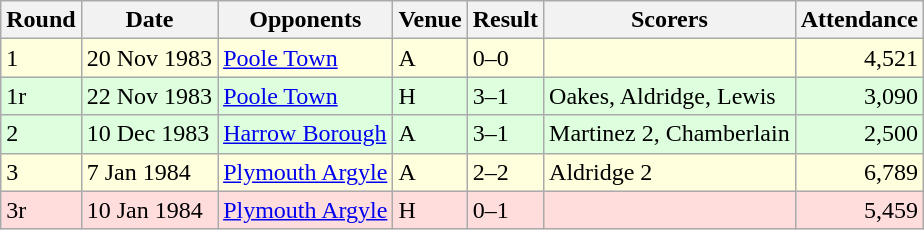<table class="wikitable">
<tr>
<th>Round</th>
<th>Date</th>
<th>Opponents</th>
<th>Venue</th>
<th>Result</th>
<th>Scorers</th>
<th>Attendance</th>
</tr>
<tr bgcolor="#ffffdd">
<td>1</td>
<td>20 Nov 1983</td>
<td><a href='#'>Poole Town</a></td>
<td>A</td>
<td>0–0</td>
<td></td>
<td align="right">4,521</td>
</tr>
<tr bgcolor="#ddffdd">
<td>1r</td>
<td>22 Nov 1983</td>
<td><a href='#'>Poole Town</a></td>
<td>H</td>
<td>3–1</td>
<td>Oakes, Aldridge, Lewis</td>
<td align="right">3,090</td>
</tr>
<tr bgcolor="#ddffdd">
<td>2</td>
<td>10 Dec 1983</td>
<td><a href='#'>Harrow Borough</a></td>
<td>A</td>
<td>3–1</td>
<td>Martinez 2, Chamberlain</td>
<td align="right">2,500</td>
</tr>
<tr bgcolor="#ffffdd">
<td>3</td>
<td>7 Jan 1984</td>
<td><a href='#'>Plymouth Argyle</a></td>
<td>A</td>
<td>2–2</td>
<td>Aldridge 2</td>
<td align="right">6,789</td>
</tr>
<tr bgcolor="#ffdddd">
<td>3r</td>
<td>10 Jan 1984</td>
<td><a href='#'>Plymouth Argyle</a></td>
<td>H</td>
<td>0–1</td>
<td></td>
<td align="right">5,459</td>
</tr>
</table>
